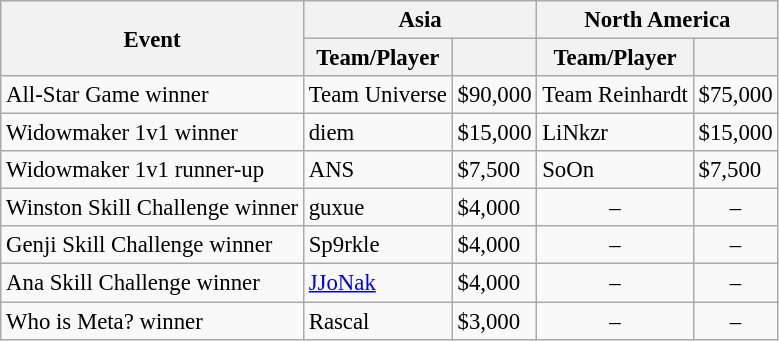<table class="wikitable" style="font-size: 95%">
<tr>
<th rowspan="2">Event</th>
<th colspan="2">Asia</th>
<th colspan="2">North America</th>
</tr>
<tr>
<th>Team/Player</th>
<th></th>
<th>Team/Player</th>
<th></th>
</tr>
<tr>
<td>All-Star Game winner</td>
<td>Team Universe</td>
<td>$90,000</td>
<td>Team Reinhardt</td>
<td>$75,000</td>
</tr>
<tr>
<td>Widowmaker 1v1 winner</td>
<td>diem</td>
<td>$15,000</td>
<td>LiNkzr</td>
<td>$15,000</td>
</tr>
<tr>
<td>Widowmaker 1v1 runner-up</td>
<td>ANS</td>
<td>$7,500</td>
<td>SoOn</td>
<td>$7,500</td>
</tr>
<tr>
<td>Winston Skill Challenge winner</td>
<td>guxue</td>
<td>$4,000</td>
<td style="text-align:center;">–</td>
<td style="text-align:center;">–</td>
</tr>
<tr>
<td>Genji Skill Challenge winner</td>
<td>Sp9rkle</td>
<td>$4,000</td>
<td style="text-align:center;">–</td>
<td style="text-align:center;">–</td>
</tr>
<tr>
<td>Ana Skill Challenge winner</td>
<td><a href='#'>JJoNak</a></td>
<td>$4,000</td>
<td style="text-align:center;">–</td>
<td style="text-align:center;">–</td>
</tr>
<tr>
<td>Who is Meta? winner</td>
<td>Rascal</td>
<td>$3,000</td>
<td style="text-align:center;">–</td>
<td style="text-align:center;">–</td>
</tr>
</table>
